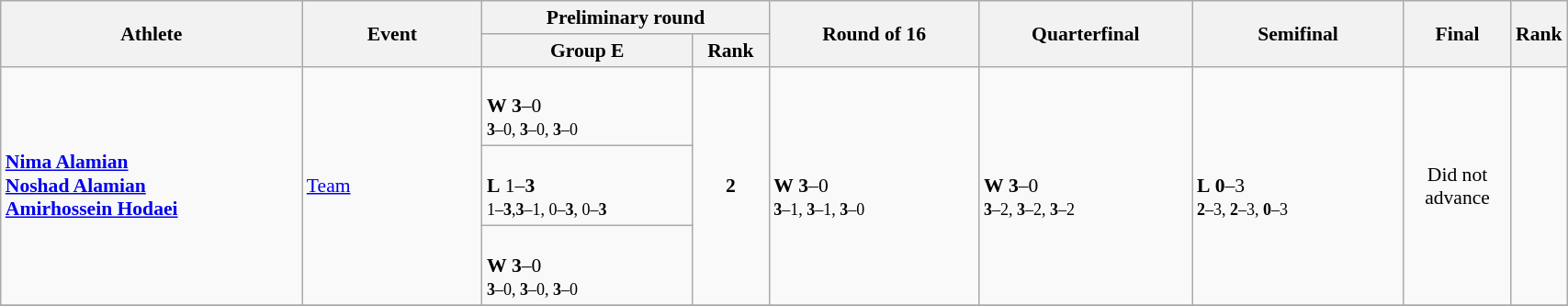<table class="wikitable" width="90%" style="text-align:left; font-size:90%">
<tr>
<th rowspan="2" width="20%">Athlete</th>
<th rowspan="2" width="12%">Event</th>
<th colspan="2">Preliminary round</th>
<th rowspan="2" width="14%">Round of 16</th>
<th rowspan="2" width="14%">Quarterfinal</th>
<th rowspan="2" width="14%">Semifinal</th>
<th rowspan="2" width="14%">Final</th>
<th rowspan="2" width="14%">Rank</th>
</tr>
<tr>
<th width="14%">Group E</th>
<th width="5%">Rank</th>
</tr>
<tr>
<td rowspan="3"><strong><a href='#'>Nima Alamian</a><br><a href='#'>Noshad Alamian</a><br><a href='#'>Amirhossein Hodaei</a></strong></td>
<td rowspan="3"><a href='#'>Team</a></td>
<td><br><strong>W</strong> <strong>3</strong>–0<br><small><strong>3</strong>–0, <strong>3</strong>–0, <strong>3</strong>–0</small></td>
<td rowspan="3" align=center><strong>2</strong> <strong></strong></td>
<td rowspan="3"><br><strong>W</strong> <strong>3</strong>–0<br><small><strong>3</strong>–1, <strong>3</strong>–1, <strong>3</strong>–0</small></td>
<td rowspan="3"><br><strong>W</strong> <strong>3</strong>–0<br><small><strong>3</strong>–2, <strong>3</strong>–2, <strong>3</strong>–2</small></td>
<td rowspan="3"><br><strong>L</strong> <strong>0</strong>–3<br><small><strong>2</strong>–3, <strong>2</strong>–3, <strong>0</strong>–3</small></td>
<td rowspan="3" align=center>Did not advance</td>
<td rowspan="3" align=center></td>
</tr>
<tr>
<td><br><strong>L</strong> 1–<strong>3</strong><br><small>1–<strong>3</strong>,<strong>3</strong>–1, 0–<strong>3</strong>, 0–<strong>3</strong></small></td>
</tr>
<tr>
<td><br><strong>W</strong> <strong>3</strong>–0<br><small><strong>3</strong>–0, <strong>3</strong>–0, <strong>3</strong>–0</small></td>
</tr>
<tr>
</tr>
</table>
